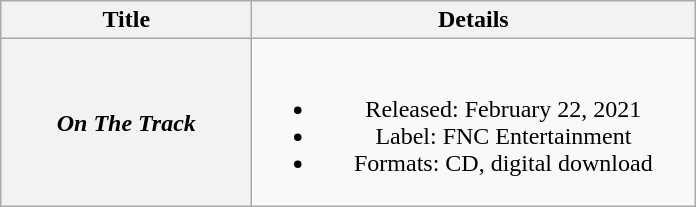<table class="wikitable plainrowheaders" style="text-align:center;">
<tr>
<th rowspan="1" style="width:10em;">Title</th>
<th rowspan="1" style="width:18em;">Details</th>
</tr>
<tr>
<th scope="row"><em>On The Track</em></th>
<td><br><ul><li>Released: February 22, 2021</li><li>Label: FNC Entertainment</li><li>Formats: CD, digital download</li></ul></td>
</tr>
</table>
